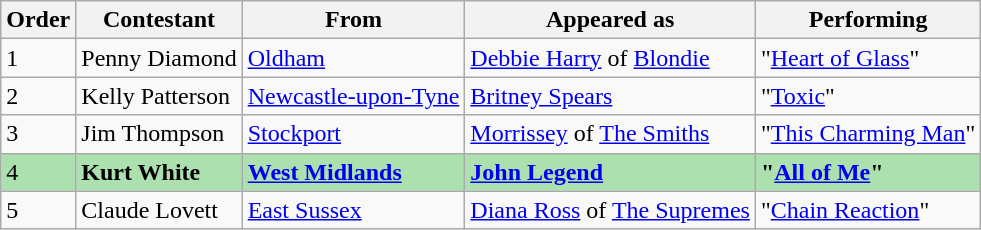<table class="wikitable">
<tr>
<th>Order</th>
<th>Contestant</th>
<th>From</th>
<th>Appeared as</th>
<th>Performing</th>
</tr>
<tr>
<td>1</td>
<td>Penny Diamond</td>
<td><a href='#'>Oldham</a></td>
<td><a href='#'>Debbie Harry</a> of <a href='#'>Blondie</a></td>
<td>"<a href='#'>Heart of Glass</a>"</td>
</tr>
<tr>
<td>2</td>
<td>Kelly Patterson</td>
<td><a href='#'>Newcastle-upon-Tyne</a></td>
<td><a href='#'>Britney Spears</a></td>
<td>"<a href='#'>Toxic</a>"</td>
</tr>
<tr>
<td>3</td>
<td>Jim Thompson</td>
<td><a href='#'>Stockport</a></td>
<td><a href='#'>Morrissey</a> of <a href='#'>The Smiths</a></td>
<td>"<a href='#'>This Charming Man</a>"</td>
</tr>
<tr style="background:#ACE1AF;">
<td>4</td>
<td><strong>Kurt White</strong></td>
<td><strong><a href='#'>West Midlands</a></strong></td>
<td><strong><a href='#'>John Legend</a></strong></td>
<td><strong>"<a href='#'>All of Me</a>"</strong></td>
</tr>
<tr>
<td>5</td>
<td>Claude Lovett</td>
<td><a href='#'>East Sussex</a></td>
<td><a href='#'>Diana Ross</a> of <a href='#'>The Supremes</a></td>
<td>"<a href='#'>Chain Reaction</a>"</td>
</tr>
</table>
